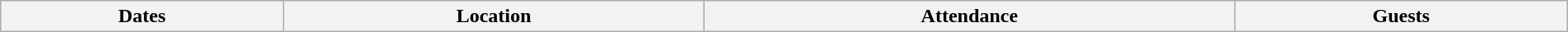<table class="wikitable" width="100%">
<tr>
<th>Dates</th>
<th>Location</th>
<th>Attendance</th>
<th>Guests<br>










</th>
</tr>
</table>
